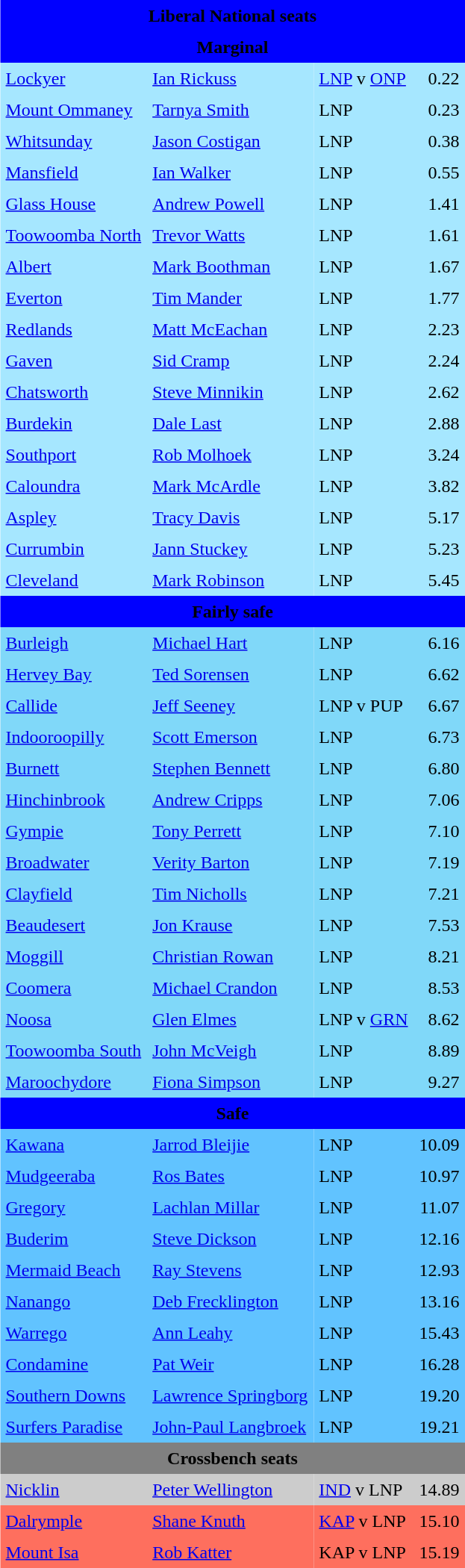<table class="toccolours" align="left" cellpadding="5" cellspacing="0" style="margin-right: .5em; margin-top: .4em; font-size: 90 points; float:right">
<tr>
<td colspan=4 align="center" bgcolor="blue"><span><strong>Liberal National seats</strong></span></td>
</tr>
<tr>
<td colspan=4 align="center" bgcolor="blue"><span><strong>Marginal</strong></span></td>
</tr>
<tr>
<td style="text-align:left; background:#a6e7ff;"><a href='#'>Lockyer</a></td>
<td style="text-align:left; background:#a6e7ff;"><a href='#'>Ian Rickuss</a></td>
<td style="text-align:left; background:#a6e7ff;"><a href='#'>LNP</a> v <a href='#'>ONP</a></td>
<td style="text-align:right; background:#a6e7ff;">0.22</td>
</tr>
<tr>
<td style="text-align:left; background:#a6e7ff;"><a href='#'>Mount Ommaney</a></td>
<td style="text-align:left; background:#a6e7ff;"><a href='#'>Tarnya Smith</a></td>
<td style="text-align:left; background:#a6e7ff;">LNP</td>
<td style="text-align:right; background:#a6e7ff;">0.23</td>
</tr>
<tr>
<td style="text-align:left; background:#a6e7ff;"><a href='#'>Whitsunday</a></td>
<td style="text-align:left; background:#a6e7ff;"><a href='#'>Jason Costigan</a></td>
<td style="text-align:left; background:#a6e7ff;">LNP</td>
<td style="text-align:right; background:#a6e7ff;">0.38</td>
</tr>
<tr>
<td style="text-align:left; background:#a6e7ff;"><a href='#'>Mansfield</a></td>
<td style="text-align:left; background:#a6e7ff;"><a href='#'>Ian Walker</a></td>
<td style="text-align:left; background:#a6e7ff;">LNP</td>
<td style="text-align:right; background:#a6e7ff;">0.55</td>
</tr>
<tr>
<td style="text-align:left; background:#a6e7ff;"><a href='#'>Glass House</a></td>
<td style="text-align:left; background:#a6e7ff;"><a href='#'>Andrew Powell</a></td>
<td style="text-align:left; background:#a6e7ff;">LNP</td>
<td style="text-align:right; background:#a6e7ff;">1.41</td>
</tr>
<tr>
<td style="text-align:left; background:#a6e7ff;"><a href='#'>Toowoomba North</a></td>
<td style="text-align:left; background:#a6e7ff;"><a href='#'>Trevor Watts</a></td>
<td style="text-align:left; background:#a6e7ff;">LNP</td>
<td style="text-align:right; background:#a6e7ff;">1.61</td>
</tr>
<tr>
<td style="text-align:left; background:#a6e7ff;"><a href='#'>Albert</a></td>
<td style="text-align:left; background:#a6e7ff;"><a href='#'>Mark Boothman</a></td>
<td style="text-align:left; background:#a6e7ff;">LNP</td>
<td style="text-align:right; background:#a6e7ff;">1.67</td>
</tr>
<tr>
<td style="text-align:left; background:#a6e7ff;"><a href='#'>Everton</a></td>
<td style="text-align:left; background:#a6e7ff;"><a href='#'>Tim Mander</a></td>
<td style="text-align:left; background:#a6e7ff;">LNP</td>
<td style="text-align:right; background:#a6e7ff;">1.77</td>
</tr>
<tr>
<td style="text-align:left; background:#a6e7ff;"><a href='#'>Redlands</a></td>
<td style="text-align:left; background:#a6e7ff;"><a href='#'>Matt McEachan</a></td>
<td style="text-align:left; background:#a6e7ff;">LNP</td>
<td style="text-align:right; background:#a6e7ff;">2.23</td>
</tr>
<tr>
<td style="text-align:left; background:#a6e7ff;"><a href='#'>Gaven</a></td>
<td style="text-align:left; background:#a6e7ff;"><a href='#'>Sid Cramp</a></td>
<td style="text-align:left; background:#a6e7ff;">LNP</td>
<td style="text-align:right; background:#a6e7ff;">2.24</td>
</tr>
<tr>
<td style="text-align:left; background:#a6e7ff;"><a href='#'>Chatsworth</a></td>
<td style="text-align:left; background:#a6e7ff;"><a href='#'>Steve Minnikin</a></td>
<td style="text-align:left; background:#a6e7ff;">LNP</td>
<td style="text-align:right; background:#a6e7ff;">2.62</td>
</tr>
<tr>
<td style="text-align:left; background:#a6e7ff;"><a href='#'>Burdekin</a></td>
<td style="text-align:left; background:#a6e7ff;"><a href='#'>Dale Last</a></td>
<td style="text-align:left; background:#a6e7ff;">LNP</td>
<td style="text-align:right; background:#a6e7ff;">2.88</td>
</tr>
<tr>
<td style="text-align:left; background:#a6e7ff;"><a href='#'>Southport</a></td>
<td style="text-align:left; background:#a6e7ff;"><a href='#'>Rob Molhoek</a></td>
<td style="text-align:left; background:#a6e7ff;">LNP</td>
<td style="text-align:right; background:#a6e7ff;">3.24</td>
</tr>
<tr>
<td style="text-align:left; background:#a6e7ff;"><a href='#'>Caloundra</a></td>
<td style="text-align:left; background:#a6e7ff;"><a href='#'>Mark McArdle</a></td>
<td style="text-align:left; background:#a6e7ff;">LNP</td>
<td style="text-align:right; background:#a6e7ff;">3.82</td>
</tr>
<tr>
<td style="text-align:left; background:#a6e7ff;"><a href='#'>Aspley</a></td>
<td style="text-align:left; background:#a6e7ff;"><a href='#'>Tracy Davis</a></td>
<td style="text-align:left; background:#a6e7ff;">LNP</td>
<td style="text-align:right; background:#a6e7ff;">5.17</td>
</tr>
<tr>
<td style="text-align:left; background:#a6e7ff;"><a href='#'>Currumbin</a></td>
<td style="text-align:left; background:#a6e7ff;"><a href='#'>Jann Stuckey</a></td>
<td style="text-align:left; background:#a6e7ff;">LNP</td>
<td style="text-align:right; background:#a6e7ff;">5.23</td>
</tr>
<tr>
<td style="text-align:left; background:#a6e7ff;"><a href='#'>Cleveland</a></td>
<td style="text-align:left; background:#a6e7ff;"><a href='#'>Mark Robinson</a></td>
<td style="text-align:left; background:#a6e7ff;">LNP</td>
<td style="text-align:right; background:#a6e7ff;">5.45</td>
</tr>
<tr>
<td colspan=4 align="center" bgcolor="blue"><span><strong>Fairly safe</strong></span></td>
</tr>
<tr>
<td style="text-align:left; background:#80d8f9;"><a href='#'>Burleigh</a></td>
<td style="text-align:left; background:#80d8f9;"><a href='#'>Michael Hart</a></td>
<td style="text-align:left; background:#80d8f9;">LNP</td>
<td style="text-align:right; background:#80d8f9;">6.16</td>
</tr>
<tr>
<td style="text-align:left; background:#80d8f9;"><a href='#'>Hervey Bay</a></td>
<td style="text-align:left; background:#80d8f9;"><a href='#'>Ted Sorensen</a></td>
<td style="text-align:left; background:#80d8f9;">LNP</td>
<td style="text-align:right; background:#80d8f9;">6.62</td>
</tr>
<tr>
<td style="text-align:left; background:#80d8f9;"><a href='#'>Callide</a></td>
<td style="text-align:left; background:#80d8f9;"><a href='#'>Jeff Seeney</a></td>
<td style="text-align:left; background:#80d8f9;">LNP v PUP</td>
<td style="text-align:right; background:#80d8f9;">6.67</td>
</tr>
<tr>
<td style="text-align:left; background:#80d8f9;"><a href='#'>Indooroopilly</a></td>
<td style="text-align:left; background:#80d8f9;"><a href='#'>Scott Emerson</a></td>
<td style="text-align:left; background:#80d8f9;">LNP</td>
<td style="text-align:right; background:#80d8f9;">6.73</td>
</tr>
<tr>
<td style="text-align:left; background:#80d8f9;"><a href='#'>Burnett</a></td>
<td style="text-align:left; background:#80d8f9;"><a href='#'>Stephen Bennett</a></td>
<td style="text-align:left; background:#80d8f9;">LNP</td>
<td style="text-align:right; background:#80d8f9;">6.80</td>
</tr>
<tr>
<td style="text-align:left; background:#80d8f9;"><a href='#'>Hinchinbrook</a></td>
<td style="text-align:left; background:#80d8f9;"><a href='#'>Andrew Cripps</a></td>
<td style="text-align:left; background:#80d8f9;">LNP</td>
<td style="text-align:right; background:#80d8f9;">7.06</td>
</tr>
<tr>
<td style="text-align:left; background:#80d8f9;"><a href='#'>Gympie</a></td>
<td style="text-align:left; background:#80d8f9;"><a href='#'>Tony Perrett</a></td>
<td style="text-align:left; background:#80d8f9;">LNP</td>
<td style="text-align:right; background:#80d8f9;">7.10</td>
</tr>
<tr>
<td style="text-align:left; background:#80d8f9;"><a href='#'>Broadwater</a></td>
<td style="text-align:left; background:#80d8f9;"><a href='#'>Verity Barton</a></td>
<td style="text-align:left; background:#80d8f9;">LNP</td>
<td style="text-align:right; background:#80d8f9;">7.19</td>
</tr>
<tr>
<td style="text-align:left; background:#80d8f9;"><a href='#'>Clayfield</a></td>
<td style="text-align:left; background:#80d8f9;"><a href='#'>Tim Nicholls</a></td>
<td style="text-align:left; background:#80d8f9;">LNP</td>
<td style="text-align:right; background:#80d8f9;">7.21</td>
</tr>
<tr>
<td style="text-align:left; background:#80d8f9;"><a href='#'>Beaudesert</a></td>
<td style="text-align:left; background:#80d8f9;"><a href='#'>Jon Krause</a></td>
<td style="text-align:left; background:#80d8f9;">LNP</td>
<td style="text-align:right; background:#80d8f9;">7.53</td>
</tr>
<tr>
<td style="text-align:left; background:#80d8f9;"><a href='#'>Moggill</a></td>
<td style="text-align:left; background:#80d8f9;"><a href='#'>Christian Rowan</a></td>
<td style="text-align:left; background:#80d8f9;">LNP</td>
<td style="text-align:right; background:#80d8f9;">8.21</td>
</tr>
<tr>
<td style="text-align:left; background:#80d8f9;"><a href='#'>Coomera</a></td>
<td style="text-align:left; background:#80d8f9;"><a href='#'>Michael Crandon</a></td>
<td style="text-align:left; background:#80d8f9;">LNP</td>
<td style="text-align:right; background:#80d8f9;">8.53</td>
</tr>
<tr>
<td style="text-align:left; background:#80d8f9;"><a href='#'>Noosa</a></td>
<td style="text-align:left; background:#80d8f9;"><a href='#'>Glen Elmes</a></td>
<td style="text-align:left; background:#80d8f9;">LNP v <a href='#'>GRN</a></td>
<td style="text-align:right; background:#80d8f9;">8.62</td>
</tr>
<tr>
<td style="text-align:left; background:#80d8f9;"><a href='#'>Toowoomba South</a></td>
<td style="text-align:left; background:#80d8f9;"><a href='#'>John McVeigh</a></td>
<td style="text-align:left; background:#80d8f9;">LNP</td>
<td style="text-align:right; background:#80d8f9;">8.89</td>
</tr>
<tr>
<td style="text-align:left; background:#80d8f9;"><a href='#'>Maroochydore</a></td>
<td style="text-align:left; background:#80d8f9;"><a href='#'>Fiona Simpson</a></td>
<td style="text-align:left; background:#80d8f9;">LNP</td>
<td style="text-align:right; background:#80d8f9;">9.27</td>
</tr>
<tr>
<td colspan=4 align="center" bgcolor="blue"><span><strong>Safe</strong></span></td>
</tr>
<tr>
<td style="text-align:left; background:#61c3ff;"><a href='#'>Kawana</a></td>
<td style="text-align:left; background:#61c3ff;"><a href='#'>Jarrod Bleijie</a></td>
<td style="text-align:left; background:#61c3ff;">LNP</td>
<td style="text-align:right; background:#61c3ff;">10.09</td>
</tr>
<tr>
<td style="text-align:left; background:#61c3ff;"><a href='#'>Mudgeeraba</a></td>
<td style="text-align:left; background:#61c3ff;"><a href='#'>Ros Bates</a></td>
<td style="text-align:left; background:#61c3ff;">LNP</td>
<td style="text-align:right; background:#61c3ff;">10.97</td>
</tr>
<tr>
<td style="text-align:left; background:#61c3ff;"><a href='#'>Gregory</a></td>
<td style="text-align:left; background:#61c3ff;"><a href='#'>Lachlan Millar</a></td>
<td style="text-align:left; background:#61c3ff;">LNP</td>
<td style="text-align:right; background:#61c3ff;">11.07</td>
</tr>
<tr>
<td style="text-align:left; background:#61c3ff;"><a href='#'>Buderim</a></td>
<td style="text-align:left; background:#61c3ff;"><a href='#'>Steve Dickson</a></td>
<td style="text-align:left; background:#61c3ff;">LNP</td>
<td style="text-align:right; background:#61c3ff;">12.16</td>
</tr>
<tr>
<td style="text-align:left; background:#61c3ff;"><a href='#'>Mermaid Beach</a></td>
<td style="text-align:left; background:#61c3ff;"><a href='#'>Ray Stevens</a></td>
<td style="text-align:left; background:#61c3ff;">LNP</td>
<td style="text-align:right; background:#61c3ff;">12.93</td>
</tr>
<tr>
<td style="text-align:left; background:#61c3ff;"><a href='#'>Nanango</a></td>
<td style="text-align:left; background:#61c3ff;"><a href='#'>Deb Frecklington</a></td>
<td style="text-align:left; background:#61c3ff;">LNP</td>
<td style="text-align:right; background:#61c3ff;">13.16</td>
</tr>
<tr>
<td style="text-align:left; background:#61c3ff;"><a href='#'>Warrego</a></td>
<td style="text-align:left; background:#61c3ff;"><a href='#'>Ann Leahy</a></td>
<td style="text-align:left; background:#61c3ff;">LNP</td>
<td style="text-align:right; background:#61c3ff;">15.43</td>
</tr>
<tr>
<td style="text-align:left; background:#61c3ff;"><a href='#'>Condamine</a></td>
<td style="text-align:left; background:#61c3ff;"><a href='#'>Pat Weir</a></td>
<td style="text-align:left; background:#61c3ff;">LNP</td>
<td style="text-align:right; background:#61c3ff;">16.28</td>
</tr>
<tr>
<td style="text-align:left; background:#61c3ff;"><a href='#'>Southern Downs</a></td>
<td style="text-align:left; background:#61c3ff;"><a href='#'>Lawrence Springborg</a></td>
<td style="text-align:left; background:#61c3ff;">LNP</td>
<td style="text-align:right; background:#61c3ff;">19.20</td>
</tr>
<tr>
<td style="text-align:left; background:#61c3ff;"><a href='#'>Surfers Paradise</a></td>
<td style="text-align:left; background:#61c3ff;"><a href='#'>John-Paul Langbroek</a></td>
<td style="text-align:left; background:#61c3ff;">LNP</td>
<td style="text-align:right; background:#61c3ff;">19.21</td>
</tr>
<tr>
<td colspan=4 align="center" bgcolor="gray"><span><strong>Crossbench seats</strong></span></td>
</tr>
<tr>
<td style="text-align:left; background:#ccc;"><a href='#'>Nicklin</a></td>
<td style="text-align:left; background:#ccc;"><a href='#'>Peter Wellington</a></td>
<td style="text-align:left; background:#ccc;"><a href='#'>IND</a> v LNP</td>
<td style="text-align:right; background:#ccc;">14.89</td>
</tr>
<tr>
<td style="text-align:left; background:#fe6f5e;"><a href='#'>Dalrymple</a></td>
<td style="text-align:left; background:#fe6f5e;"><a href='#'>Shane Knuth</a></td>
<td style="text-align:left; background:#fe6f5e;"><a href='#'>KAP</a> v LNP</td>
<td style="text-align:right; background:#fe6f5e;">15.10</td>
</tr>
<tr>
<td style="text-align:left; background:#fe6f5e;"><a href='#'>Mount Isa</a></td>
<td style="text-align:left; background:#fe6f5e;"><a href='#'>Rob Katter</a></td>
<td style="text-align:left; background:#fe6f5e;">KAP v LNP</td>
<td style="text-align:right; background:#fe6f5e;">15.19</td>
</tr>
<tr>
</tr>
</table>
